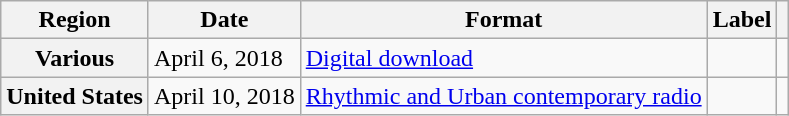<table class="wikitable plainrowheaders">
<tr>
<th scope="col">Region</th>
<th scope="col">Date</th>
<th scope="col">Format</th>
<th scope="col">Label</th>
<th scope="col"></th>
</tr>
<tr>
<th scope="row">Various</th>
<td>April 6, 2018</td>
<td><a href='#'>Digital download</a></td>
<td></td>
<td></td>
</tr>
<tr>
<th scope="row">United States</th>
<td>April 10, 2018</td>
<td><a href='#'>Rhythmic and Urban contemporary radio</a></td>
<td></td>
<td></td>
</tr>
</table>
